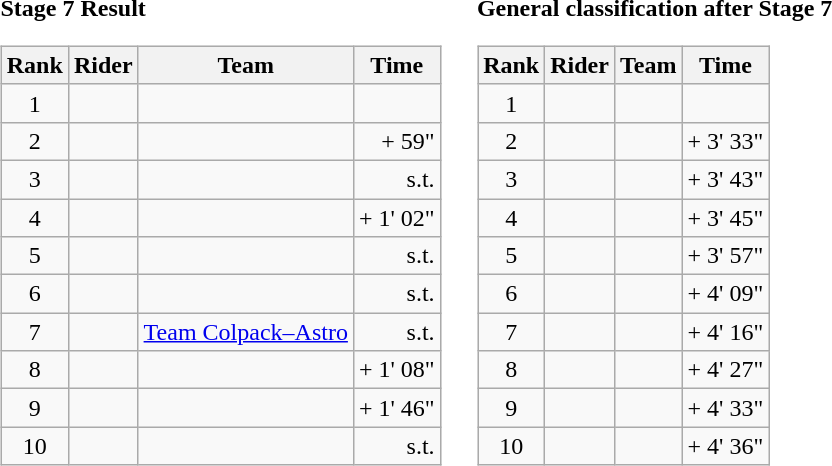<table>
<tr>
<td><strong>Stage 7 Result</strong><br><table class="wikitable">
<tr>
<th scope="col">Rank</th>
<th scope="col">Rider</th>
<th scope="col">Team</th>
<th scope="col">Time</th>
</tr>
<tr>
<td style="text-align:center;">1</td>
<td></td>
<td></td>
<td style="text-align:right;"></td>
</tr>
<tr>
<td style="text-align:center;">2</td>
<td></td>
<td></td>
<td style="text-align:right;">+ 59"</td>
</tr>
<tr>
<td style="text-align:center;">3</td>
<td></td>
<td></td>
<td style="text-align:right;">s.t.</td>
</tr>
<tr>
<td style="text-align:center;">4</td>
<td></td>
<td></td>
<td style="text-align:right;">+ 1' 02"</td>
</tr>
<tr>
<td style="text-align:center;">5</td>
<td></td>
<td></td>
<td style="text-align:right;">s.t.</td>
</tr>
<tr>
<td style="text-align:center;">6</td>
<td></td>
<td></td>
<td style="text-align:right;">s.t.</td>
</tr>
<tr>
<td style="text-align:center;">7</td>
<td></td>
<td><a href='#'>Team Colpack–Astro</a></td>
<td style="text-align:right;">s.t.</td>
</tr>
<tr>
<td style="text-align:center;">8</td>
<td></td>
<td></td>
<td style="text-align:right;">+ 1' 08"</td>
</tr>
<tr>
<td style="text-align:center;">9</td>
<td></td>
<td></td>
<td style="text-align:right;">+ 1' 46"</td>
</tr>
<tr>
<td style="text-align:center;">10</td>
<td></td>
<td></td>
<td style="text-align:right;">s.t.</td>
</tr>
</table>
</td>
<td></td>
<td><strong>General classification after Stage 7</strong><br><table class="wikitable">
<tr>
<th scope="col">Rank</th>
<th scope="col">Rider</th>
<th scope="col">Team</th>
<th scope="col">Time</th>
</tr>
<tr>
<td style="text-align:center;">1</td>
<td></td>
<td></td>
<td style="text-align:right;"></td>
</tr>
<tr>
<td style="text-align:center;">2</td>
<td></td>
<td></td>
<td style="text-align:right;">+ 3' 33"</td>
</tr>
<tr>
<td style="text-align:center;">3</td>
<td></td>
<td></td>
<td style="text-align:right;">+ 3' 43"</td>
</tr>
<tr>
<td style="text-align:center;">4</td>
<td></td>
<td></td>
<td style="text-align:right;">+ 3' 45"</td>
</tr>
<tr>
<td style="text-align:center;">5</td>
<td></td>
<td></td>
<td style="text-align:right;">+ 3' 57"</td>
</tr>
<tr>
<td style="text-align:center;">6</td>
<td></td>
<td></td>
<td style="text-align:right;">+ 4' 09"</td>
</tr>
<tr>
<td style="text-align:center;">7</td>
<td></td>
<td></td>
<td style="text-align:right;">+ 4' 16"</td>
</tr>
<tr>
<td style="text-align:center;">8</td>
<td></td>
<td></td>
<td style="text-align:right;">+ 4' 27"</td>
</tr>
<tr>
<td style="text-align:center;">9</td>
<td></td>
<td></td>
<td style="text-align:right;">+ 4' 33"</td>
</tr>
<tr>
<td style="text-align:center;">10</td>
<td></td>
<td></td>
<td style="text-align:right;">+ 4' 36"</td>
</tr>
</table>
</td>
</tr>
</table>
